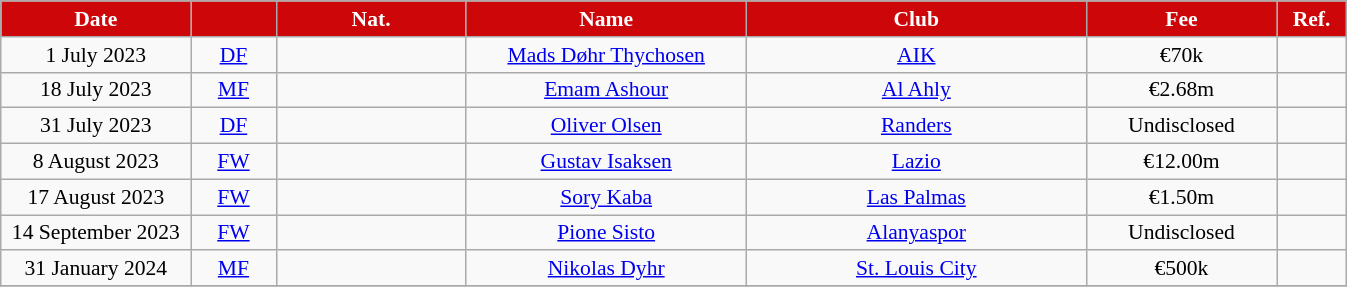<table class="wikitable" style="text-align:center; font-size:90%">
<tr>
<th style="background:#cc0609; color:#fff; width:120px;">Date</th>
<th style="background:#cc0609; color:#fff; width:50px;"></th>
<th style="background:#cc0609; color:#fff; width:120px;">Nat.</th>
<th style="background:#cc0609; color:#fff; width:180px;">Name</th>
<th style="background:#cc0609; color:#fff; width:220px;">Club</th>
<th style="background:#cc0609; color:#fff; width:120px;">Fee</th>
<th style="background:#cc0609; color:#fff; width:40px;">Ref.</th>
</tr>
<tr>
<td>1  July 2023</td>
<td><a href='#'>DF</a></td>
<td></td>
<td><a href='#'>Mads Døhr Thychosen</a></td>
<td> <a href='#'>AIK</a></td>
<td>€70k</td>
<td></td>
</tr>
<tr>
<td>18 July 2023</td>
<td><a href='#'>MF</a></td>
<td></td>
<td><a href='#'>Emam Ashour</a></td>
<td> <a href='#'>Al Ahly</a></td>
<td>€2.68m</td>
<td></td>
</tr>
<tr>
<td>31  July 2023</td>
<td><a href='#'>DF</a></td>
<td></td>
<td><a href='#'>Oliver Olsen</a></td>
<td> <a href='#'>Randers</a></td>
<td>Undisclosed</td>
<td></td>
</tr>
<tr>
<td>8 August 2023</td>
<td><a href='#'>FW</a></td>
<td></td>
<td><a href='#'>Gustav Isaksen</a></td>
<td> <a href='#'>Lazio</a></td>
<td>€12.00m</td>
<td></td>
</tr>
<tr>
<td>17 August 2023</td>
<td><a href='#'>FW</a></td>
<td></td>
<td><a href='#'>Sory Kaba</a></td>
<td> <a href='#'>Las Palmas</a></td>
<td>€1.50m</td>
<td></td>
</tr>
<tr>
<td>14 September 2023</td>
<td><a href='#'>FW</a></td>
<td> </td>
<td><a href='#'>Pione Sisto</a></td>
<td> <a href='#'>Alanyaspor</a></td>
<td>Undisclosed</td>
<td></td>
</tr>
<tr>
<td>31 January 2024</td>
<td><a href='#'>MF</a></td>
<td></td>
<td><a href='#'>Nikolas Dyhr</a></td>
<td> <a href='#'>St. Louis City</a></td>
<td>€500k</td>
<td></td>
</tr>
<tr>
</tr>
</table>
